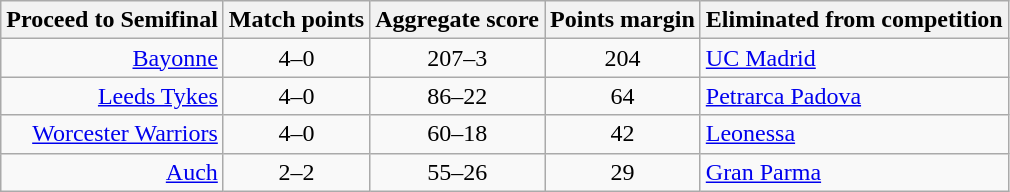<table class="wikitable" style="text-align: center;">
<tr>
<th>Proceed to Semifinal</th>
<th>Match points</th>
<th>Aggregate score</th>
<th>Points margin</th>
<th>Eliminated from competition</th>
</tr>
<tr>
<td align="right"><a href='#'>Bayonne</a> </td>
<td>4–0</td>
<td>207–3</td>
<td>204</td>
<td align="left"> <a href='#'>UC Madrid</a></td>
</tr>
<tr>
<td align="right"><a href='#'>Leeds Tykes</a> </td>
<td>4–0</td>
<td>86–22</td>
<td>64</td>
<td align="left"> <a href='#'>Petrarca Padova</a></td>
</tr>
<tr>
<td align="right"><a href='#'>Worcester Warriors</a> </td>
<td>4–0</td>
<td>60–18</td>
<td>42</td>
<td align="left"> <a href='#'>Leonessa</a></td>
</tr>
<tr>
<td align="right"><a href='#'>Auch</a> </td>
<td>2–2</td>
<td>55–26</td>
<td>29</td>
<td align="left"> <a href='#'>Gran Parma</a></td>
</tr>
</table>
